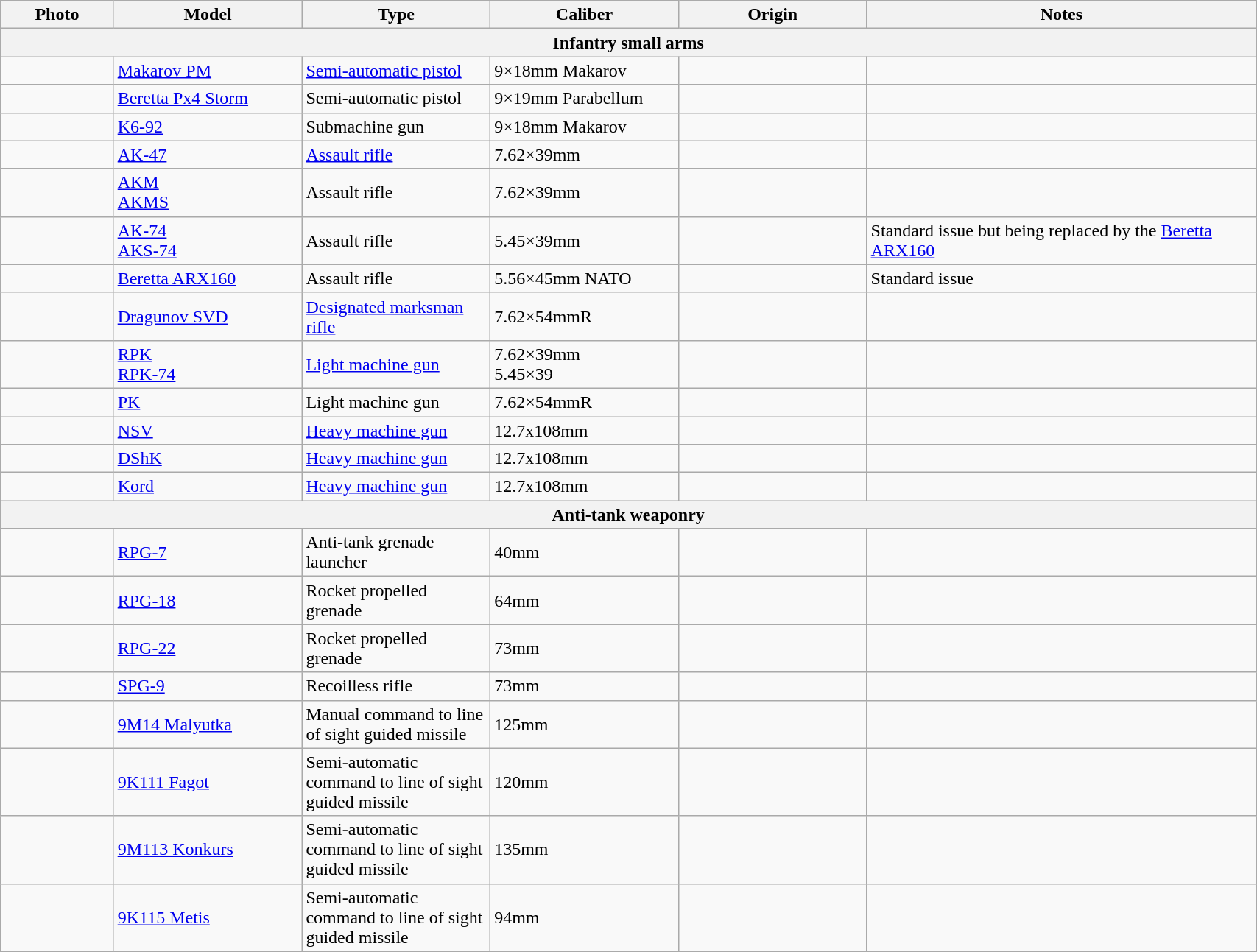<table class="wikitable" style="width:90%;">
<tr>
<th style="width:9%;">Photo</th>
<th style="width:15%;">Model</th>
<th style="width:15%;">Type</th>
<th style="width:15%;">Caliber</th>
<th style="width:15%;">Origin</th>
<th>Notes</th>
</tr>
<tr>
<th colspan="7">Infantry small arms</th>
</tr>
<tr>
<td></td>
<td><a href='#'>Makarov PM</a></td>
<td><a href='#'>Semi-automatic pistol</a></td>
<td>9×18mm Makarov</td>
<td></td>
<td></td>
</tr>
<tr>
<td></td>
<td><a href='#'>Beretta Px4 Storm</a></td>
<td>Semi-automatic pistol</td>
<td>9×19mm Parabellum</td>
<td></td>
<td></td>
</tr>
<tr>
<td></td>
<td><a href='#'>K6-92</a></td>
<td>Submachine gun</td>
<td>9×18mm Makarov</td>
<td></td>
<td></td>
</tr>
<tr>
<td></td>
<td><a href='#'>AK-47</a></td>
<td><a href='#'>Assault rifle</a></td>
<td>7.62×39mm</td>
<td></td>
<td></td>
</tr>
<tr>
<td></td>
<td><a href='#'>AKM</a><br><a href='#'>AKMS</a></td>
<td>Assault rifle</td>
<td>7.62×39mm</td>
<td></td>
<td></td>
</tr>
<tr>
<td></td>
<td><a href='#'>AK-74</a><br><a href='#'>AKS-74</a></td>
<td>Assault rifle</td>
<td>5.45×39mm</td>
<td><br></td>
<td>Standard issue but being replaced by the <a href='#'>Beretta ARX160</a></td>
</tr>
<tr>
<td></td>
<td><a href='#'>Beretta ARX160</a></td>
<td>Assault rifle</td>
<td>5.56×45mm NATO</td>
<td></td>
<td>Standard issue</td>
</tr>
<tr>
<td></td>
<td><a href='#'>Dragunov SVD</a></td>
<td><a href='#'>Designated marksman rifle</a></td>
<td>7.62×54mmR</td>
<td></td>
<td></td>
</tr>
<tr>
<td></td>
<td><a href='#'>RPK</a><br><a href='#'>RPK-74</a></td>
<td><a href='#'>Light machine gun</a></td>
<td>7.62×39mm<br>5.45×39</td>
<td></td>
<td></td>
</tr>
<tr>
<td></td>
<td><a href='#'>PK</a></td>
<td>Light machine gun</td>
<td>7.62×54mmR</td>
<td></td>
<td></td>
</tr>
<tr>
<td></td>
<td><a href='#'>NSV</a></td>
<td><a href='#'>Heavy machine gun</a></td>
<td>12.7x108mm</td>
<td><br></td>
<td></td>
</tr>
<tr>
<td></td>
<td><a href='#'>DShK</a></td>
<td><a href='#'>Heavy machine gun</a></td>
<td>12.7x108mm</td>
<td><br></td>
<td></td>
</tr>
<tr>
<td></td>
<td><a href='#'>Kord</a></td>
<td><a href='#'>Heavy machine gun</a></td>
<td>12.7x108mm</td>
<td><br></td>
<td></td>
</tr>
<tr>
<th colspan="7">Anti-tank weaponry</th>
</tr>
<tr>
<td></td>
<td><a href='#'>RPG-7</a></td>
<td>Anti-tank grenade launcher</td>
<td>40mm</td>
<td></td>
<td></td>
</tr>
<tr>
<td></td>
<td><a href='#'>RPG-18</a></td>
<td>Rocket propelled grenade</td>
<td>64mm</td>
<td></td>
<td></td>
</tr>
<tr>
<td></td>
<td><a href='#'>RPG-22</a></td>
<td>Rocket propelled grenade</td>
<td>73mm</td>
<td></td>
<td></td>
</tr>
<tr>
<td></td>
<td><a href='#'>SPG-9</a></td>
<td>Recoilless rifle</td>
<td>73mm</td>
<td></td>
<td></td>
</tr>
<tr>
<td></td>
<td><a href='#'>9M14 Malyutka</a></td>
<td>Manual command to line of sight guided missile</td>
<td>125mm</td>
<td></td>
<td></td>
</tr>
<tr>
<td></td>
<td><a href='#'>9K111 Fagot</a></td>
<td>Semi-automatic command to line of sight guided missile</td>
<td>120mm</td>
<td></td>
<td></td>
</tr>
<tr>
<td></td>
<td><a href='#'>9M113 Konkurs</a></td>
<td>Semi-automatic command to line of sight guided missile</td>
<td>135mm</td>
<td></td>
<td></td>
</tr>
<tr>
<td></td>
<td><a href='#'>9K115 Metis</a></td>
<td>Semi-automatic command to line of sight guided missile</td>
<td>94mm</td>
<td><br></td>
<td></td>
</tr>
<tr>
</tr>
</table>
